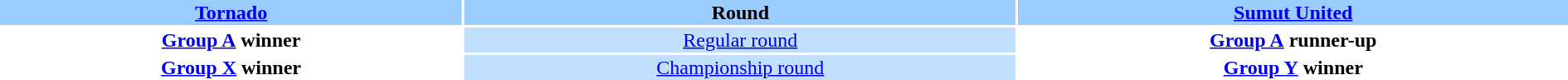<table style="width:100%; text-align:center;">
<tr style="vertical-align:top; background:#99CCFF;">
<th colspan="4"><a href='#'>Tornado</a></th>
<th>Round</th>
<th colspan="4"><a href='#'>Sumut United</a></th>
</tr>
<tr>
<td colspan="4" style="text-align:center;"><a href='#'><strong>Group A</strong></a> <strong>winner</strong> </td>
<td style="background:#C1E0FF;"><a href='#'>Regular round</a></td>
<td colspan="4" style="text-align:center;"><a href='#'><strong>Group A</strong></a> <strong>runner-up</strong> </td>
</tr>
<tr>
<td colspan="4" style="text-align:center;"><a href='#'><strong>Group X</strong></a> <strong>winner</strong> </td>
<td style="background:#C1E0FF;"><a href='#'>Championship round</a></td>
<td colspan="4" style="text-align:center;"><a href='#'><strong>Group Y</strong></a> <strong>winner</strong> </td>
</tr>
<tr>
</tr>
</table>
